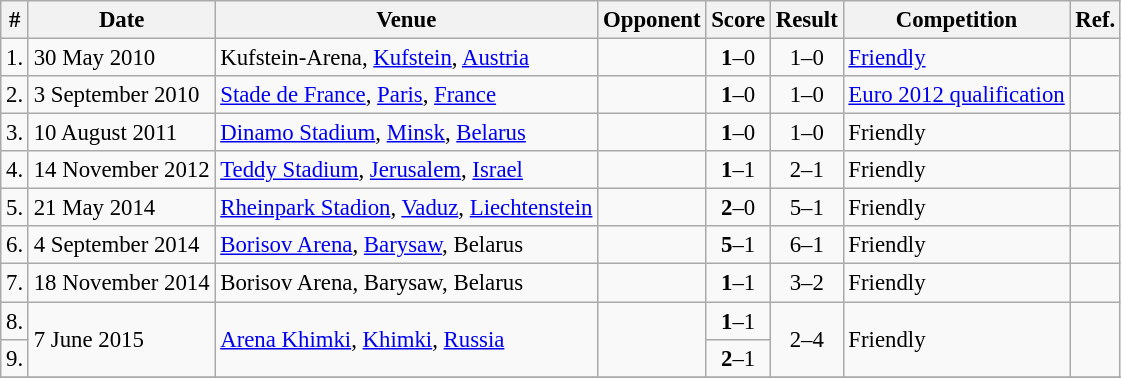<table class="wikitable" style="font-size:95%;">
<tr>
<th>#</th>
<th>Date</th>
<th>Venue</th>
<th>Opponent</th>
<th>Score</th>
<th>Result</th>
<th>Competition</th>
<th>Ref.</th>
</tr>
<tr>
<td>1.</td>
<td>30 May 2010</td>
<td>Kufstein-Arena, <a href='#'>Kufstein</a>, <a href='#'>Austria</a></td>
<td></td>
<td align=center><strong>1</strong>–0</td>
<td align=center>1–0</td>
<td><a href='#'>Friendly</a></td>
<td></td>
</tr>
<tr>
<td>2.</td>
<td>3 September 2010</td>
<td><a href='#'>Stade de France</a>, <a href='#'>Paris</a>, <a href='#'>France</a></td>
<td></td>
<td align=center><strong>1</strong>–0</td>
<td align=center>1–0</td>
<td><a href='#'>Euro 2012 qualification</a></td>
<td></td>
</tr>
<tr>
<td>3.</td>
<td>10 August 2011</td>
<td><a href='#'>Dinamo Stadium</a>, <a href='#'>Minsk</a>, <a href='#'>Belarus</a></td>
<td></td>
<td align=center><strong>1</strong>–0</td>
<td align=center>1–0</td>
<td>Friendly</td>
<td></td>
</tr>
<tr>
<td>4.</td>
<td>14 November 2012</td>
<td><a href='#'>Teddy Stadium</a>, <a href='#'>Jerusalem</a>, <a href='#'>Israel</a></td>
<td></td>
<td align=center><strong>1</strong>–1</td>
<td align=center>2–1</td>
<td>Friendly</td>
<td></td>
</tr>
<tr>
<td>5.</td>
<td>21 May 2014</td>
<td><a href='#'>Rheinpark Stadion</a>, <a href='#'>Vaduz</a>, <a href='#'>Liechtenstein</a></td>
<td></td>
<td align=center><strong>2</strong>–0</td>
<td align=center>5–1</td>
<td>Friendly</td>
<td></td>
</tr>
<tr>
<td>6.</td>
<td>4 September 2014</td>
<td><a href='#'>Borisov Arena</a>, <a href='#'>Barysaw</a>, Belarus</td>
<td></td>
<td align=center><strong>5</strong>–1</td>
<td align=center>6–1</td>
<td>Friendly</td>
<td></td>
</tr>
<tr>
<td>7.</td>
<td>18 November 2014</td>
<td>Borisov Arena, Barysaw, Belarus</td>
<td></td>
<td style="text-align:center;"><strong>1</strong>–1</td>
<td style="text-align:center;">3–2</td>
<td>Friendly</td>
<td></td>
</tr>
<tr>
<td>8.</td>
<td rowspan="2">7 June 2015</td>
<td rowspan="2"><a href='#'>Arena Khimki</a>, <a href='#'>Khimki</a>, <a href='#'>Russia</a></td>
<td rowspan="2"></td>
<td style="text-align:center;"><strong>1</strong>–1</td>
<td rowspan="2" style="text-align:center;">2–4</td>
<td rowspan="2">Friendly</td>
<td rowspan="2"></td>
</tr>
<tr>
<td>9.</td>
<td style="text-align:center;"><strong>2</strong>–1</td>
</tr>
<tr>
</tr>
</table>
